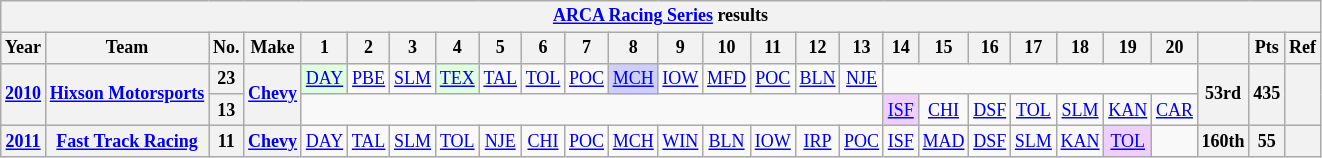<table class="wikitable" style="text-align:center; font-size:75%">
<tr>
<th colspan=48><a href='#'>ARCA Racing Series</a> results</th>
</tr>
<tr>
<th>Year</th>
<th>Team</th>
<th>No.</th>
<th>Make</th>
<th>1</th>
<th>2</th>
<th>3</th>
<th>4</th>
<th>5</th>
<th>6</th>
<th>7</th>
<th>8</th>
<th>9</th>
<th>10</th>
<th>11</th>
<th>12</th>
<th>13</th>
<th>14</th>
<th>15</th>
<th>16</th>
<th>17</th>
<th>18</th>
<th>19</th>
<th>20</th>
<th></th>
<th>Pts</th>
<th>Ref</th>
</tr>
<tr>
<th rowspan=2><a href='#'>2010</a></th>
<th rowspan=2><a href='#'>Hixson Motorsports</a></th>
<th>23</th>
<th rowspan=2><a href='#'>Chevy</a></th>
<td style="background:#DFFFDF;"><a href='#'>DAY</a><br></td>
<td><a href='#'>PBE</a></td>
<td><a href='#'>SLM</a></td>
<td style="background:#DFFFDF;"><a href='#'>TEX</a><br></td>
<td><a href='#'>TAL</a></td>
<td><a href='#'>TOL</a></td>
<td><a href='#'>POC</a></td>
<td style="background:#CFCFFF;"><a href='#'>MCH</a><br></td>
<td><a href='#'>IOW</a></td>
<td><a href='#'>MFD</a></td>
<td><a href='#'>POC</a></td>
<td><a href='#'>BLN</a></td>
<td><a href='#'>NJE</a></td>
<td colspan=7></td>
<th rowspan=2>53rd</th>
<th rowspan=2>435</th>
<th rowspan=2></th>
</tr>
<tr>
<th>13</th>
<td colspan=13></td>
<td style="background:#EFCFFF;"><a href='#'>ISF</a><br></td>
<td><a href='#'>CHI</a></td>
<td><a href='#'>DSF</a></td>
<td><a href='#'>TOL</a></td>
<td><a href='#'>SLM</a></td>
<td><a href='#'>KAN</a></td>
<td><a href='#'>CAR</a></td>
</tr>
<tr>
<th><a href='#'>2011</a></th>
<th><a href='#'>Fast Track Racing</a></th>
<th>11</th>
<th><a href='#'>Chevy</a></th>
<td><a href='#'>DAY</a></td>
<td><a href='#'>TAL</a></td>
<td><a href='#'>SLM</a></td>
<td><a href='#'>TOL</a></td>
<td><a href='#'>NJE</a></td>
<td><a href='#'>CHI</a></td>
<td><a href='#'>POC</a></td>
<td><a href='#'>MCH</a></td>
<td><a href='#'>WIN</a></td>
<td><a href='#'>BLN</a></td>
<td><a href='#'>IOW</a></td>
<td><a href='#'>IRP</a></td>
<td><a href='#'>POC</a></td>
<td><a href='#'>ISF</a></td>
<td><a href='#'>MAD</a></td>
<td><a href='#'>DSF</a></td>
<td><a href='#'>SLM</a></td>
<td><a href='#'>KAN</a></td>
<td style="background:#EFCFFF;"><a href='#'>TOL</a><br></td>
<td></td>
<th>160th</th>
<th>55</th>
<th></th>
</tr>
</table>
